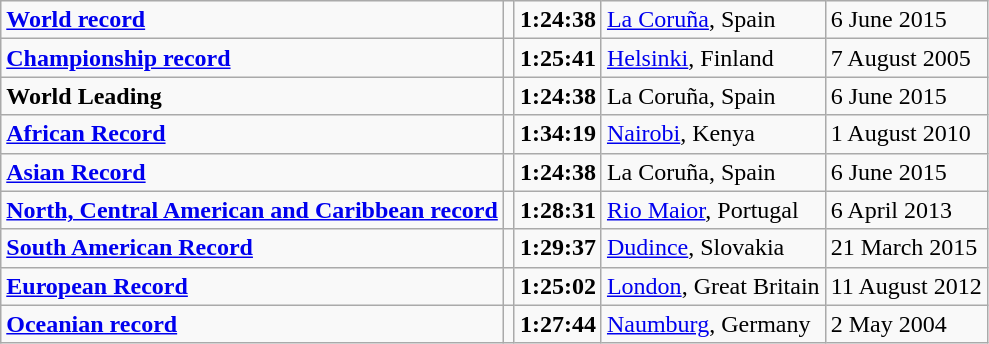<table class="wikitable">
<tr>
<td><strong><a href='#'>World record</a></strong></td>
<td></td>
<td><strong>1:24:38</strong></td>
<td><a href='#'>La Coruña</a>, Spain</td>
<td>6 June 2015</td>
</tr>
<tr>
<td><strong><a href='#'>Championship record</a></strong></td>
<td></td>
<td><strong>1:25:41</strong></td>
<td><a href='#'>Helsinki</a>, Finland</td>
<td>7 August 2005</td>
</tr>
<tr>
<td><strong>World Leading</strong></td>
<td></td>
<td><strong>1:24:38</strong></td>
<td>La Coruña, Spain</td>
<td>6 June 2015</td>
</tr>
<tr>
<td><strong><a href='#'>African Record</a></strong></td>
<td></td>
<td><strong>1:34:19</strong></td>
<td><a href='#'>Nairobi</a>, Kenya</td>
<td>1 August 2010</td>
</tr>
<tr>
<td><strong><a href='#'>Asian Record</a></strong></td>
<td></td>
<td><strong>1:24:38</strong></td>
<td>La Coruña, Spain</td>
<td>6 June 2015</td>
</tr>
<tr>
<td><strong><a href='#'>North, Central American and Caribbean record</a></strong></td>
<td></td>
<td><strong>1:28:31</strong></td>
<td><a href='#'>Rio Maior</a>, Portugal</td>
<td>6 April 2013</td>
</tr>
<tr>
<td><strong><a href='#'>South American Record</a></strong></td>
<td></td>
<td><strong>1:29:37</strong></td>
<td><a href='#'>Dudince</a>, Slovakia</td>
<td>21 March 2015</td>
</tr>
<tr>
<td><strong><a href='#'>European Record</a></strong></td>
<td></td>
<td><strong>1:25:02</strong></td>
<td><a href='#'>London</a>, Great Britain</td>
<td>11 August 2012</td>
</tr>
<tr>
<td><strong><a href='#'>Oceanian record</a></strong></td>
<td></td>
<td><strong>1:27:44</strong></td>
<td><a href='#'>Naumburg</a>, Germany</td>
<td>2 May 2004</td>
</tr>
</table>
